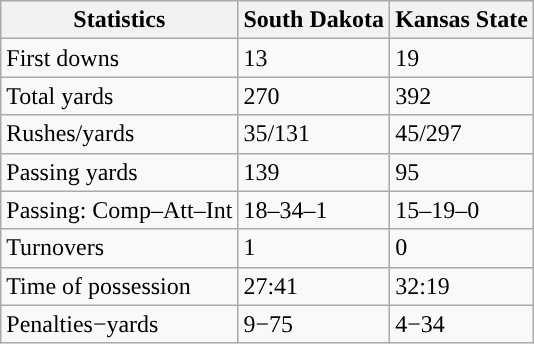<table class="wikitable" style="float: left;">
<tr>
<th>Statistics</th>
<th>South Dakota</th>
<th>Kansas State</th>
</tr>
<tr>
<td>First downs</td>
<td>13</td>
<td>19</td>
</tr>
<tr>
<td>Total yards</td>
<td>270</td>
<td>392</td>
</tr>
<tr>
<td>Rushes/yards</td>
<td>35/131</td>
<td>45/297</td>
</tr>
<tr>
<td>Passing yards</td>
<td>139</td>
<td>95</td>
</tr>
<tr>
<td>Passing: Comp–Att–Int</td>
<td>18–34–1</td>
<td>15–19–0</td>
</tr>
<tr>
<td>Turnovers</td>
<td>1</td>
<td>0</td>
</tr>
<tr>
<td>Time of possession</td>
<td>27:41</td>
<td>32:19</td>
</tr>
<tr>
<td>Penalties−yards</td>
<td>9−75</td>
<td>4−34</td>
</tr>
</table>
